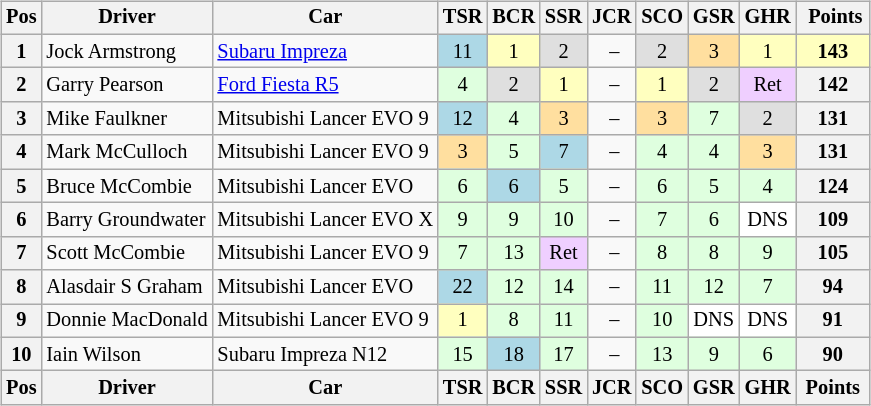<table>
<tr>
<td><br><table class="wikitable" style="font-size: 85%; text-align: center;">
<tr valign="top">
<th valign="middle">Pos</th>
<th valign="middle">Driver</th>
<th valign="middle">Car</th>
<th>TSR<br></th>
<th>BCR<br></th>
<th>SSR<br></th>
<th>JCR<br></th>
<th>SCO<br></th>
<th>GSR<br></th>
<th>GHR<br></th>
<th valign="middle"> Points</th>
</tr>
<tr>
<th>1</th>
<td align=left>Jock Armstrong</td>
<td align=left><a href='#'>Subaru Impreza</a></td>
<td style="background:#ADD8E6;">11</td>
<td style="background:#ffffbf;">1</td>
<td style="background:#dfdfdf;">2</td>
<td> –</td>
<td style="background:#dfdfdf;">2</td>
<td style="background:#ffdf9f;">3</td>
<td style="background:#ffffbf;">1</td>
<th style="background:#ffffbf;">143</th>
</tr>
<tr>
<th>2</th>
<td align=left>Garry Pearson</td>
<td align=left><a href='#'>Ford Fiesta R5</a></td>
<td style="background:#dfffdf;">4</td>
<td style="background:#dfdfdf;">2</td>
<td style="background:#ffffbf;">1</td>
<td> –</td>
<td style="background:#ffffbf;">1</td>
<td style="background:#dfdfdf;">2</td>
<td style="background:#efcfff;">Ret</td>
<th>142</th>
</tr>
<tr>
<th>3</th>
<td align=left>Mike Faulkner</td>
<td align=left>Mitsubishi Lancer EVO 9</td>
<td style="background:#ADD8E6;">12</td>
<td style="background:#dfffdf;">4</td>
<td style="background:#ffdf9f;">3</td>
<td> –</td>
<td style="background:#ffdf9f;">3</td>
<td style="background:#dfffdf;">7</td>
<td style="background:#dfdfdf;">2</td>
<th>131</th>
</tr>
<tr>
<th>4</th>
<td align=left>Mark McCulloch</td>
<td align=left>Mitsubishi Lancer EVO 9</td>
<td style="background:#ffdf9f;">3</td>
<td style="background:#dfffdf;">5</td>
<td style="background:#ADD8E6;">7</td>
<td> –</td>
<td style="background:#dfffdf;">4</td>
<td style="background:#dfffdf;">4</td>
<td style="background:#ffdf9f;">3</td>
<th>131</th>
</tr>
<tr>
<th>5</th>
<td align=left>Bruce McCombie</td>
<td align=left>Mitsubishi Lancer EVO</td>
<td style="background:#dfffdf;">6</td>
<td style="background:#ADD8E6;">6</td>
<td style="background:#dfffdf;">5</td>
<td> –</td>
<td style="background:#dfffdf;">6</td>
<td style="background:#dfffdf;">5</td>
<td style="background:#dfffdf;">4</td>
<th>124</th>
</tr>
<tr>
<th>6</th>
<td align=left>Barry Groundwater</td>
<td align=left>Mitsubishi Lancer EVO X</td>
<td style="background:#dfffdf;">9</td>
<td style="background:#dfffdf;">9</td>
<td style="background:#dfffdf;">10</td>
<td> –</td>
<td style="background:#dfffdf;">7</td>
<td style="background:#dfffdf;">6</td>
<td style="background:#ffffff;">DNS</td>
<th>109</th>
</tr>
<tr>
<th>7</th>
<td align=left>Scott McCombie</td>
<td align=left>Mitsubishi Lancer EVO 9</td>
<td style="background:#dfffdf;">7</td>
<td style="background:#dfffdf;">13</td>
<td style="background:#efcfff;">Ret</td>
<td> –</td>
<td style="background:#dfffdf;">8</td>
<td style="background:#dfffdf;">8</td>
<td style="background:#dfffdf;">9</td>
<th>105</th>
</tr>
<tr>
<th>8</th>
<td align=left>Alasdair S Graham</td>
<td align=left>Mitsubishi Lancer EVO</td>
<td style="background:#ADD8E6;">22</td>
<td style="background:#dfffdf;">12</td>
<td style="background:#dfffdf;">14</td>
<td> –</td>
<td style="background:#dfffdf;">11</td>
<td style="background:#dfffdf;">12</td>
<td style="background:#dfffdf;">7</td>
<th>94</th>
</tr>
<tr>
<th>9</th>
<td align=left>Donnie MacDonald</td>
<td align=left>Mitsubishi Lancer EVO 9</td>
<td style="background:#ffffbf;">1</td>
<td style="background:#dfffdf;">8</td>
<td style="background:#dfffdf;">11</td>
<td> –</td>
<td style="background:#dfffdf;">10</td>
<td style="background:#ffffff;">DNS</td>
<td style="background:#ffffff;">DNS</td>
<th>91</th>
</tr>
<tr>
<th>10</th>
<td align=left>Iain Wilson</td>
<td align=left>Subaru Impreza N12</td>
<td style="background:#dfffdf;">15</td>
<td style="background:#ADD8E6;">18</td>
<td style="background:#dfffdf;">17</td>
<td> –</td>
<td style="background:#dfffdf;">13</td>
<td style="background:#dfffdf;">9</td>
<td style="background:#dfffdf;">6</td>
<th>90</th>
</tr>
<tr valign="top">
<th valign="middle">Pos</th>
<th valign="middle">Driver</th>
<th valign="middle">Car</th>
<th>TSR<br></th>
<th>BCR<br></th>
<th>SSR<br></th>
<th>JCR<br></th>
<th>SCO<br></th>
<th>GSR<br></th>
<th>GHR<br></th>
<th valign="middle"> Points </th>
</tr>
</table>
</td>
<td valign="top"><br></td>
</tr>
</table>
